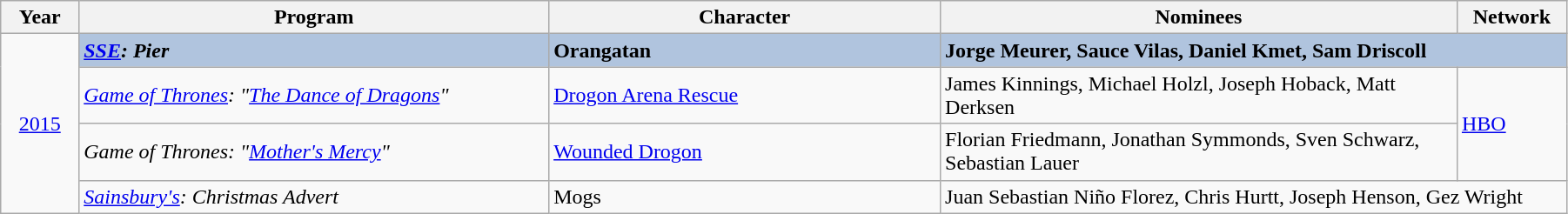<table class="wikitable" width="95%" cellpadding="5">
<tr>
<th width="5%">Year</th>
<th width="30%">Program</th>
<th width="25%">Character</th>
<th width="33%">Nominees</th>
<th width="8%">Network</th>
</tr>
<tr>
<td rowspan="4" style="text-align:center;"><a href='#'>2015</a><br></td>
<td style="background:#B0C4DE;"><strong><em><a href='#'>SSE</a>: Pier</em></strong></td>
<td style="background:#B0C4DE;"><strong>Orangatan</strong></td>
<td style="background:#B0C4DE;" colspan="2"><strong>Jorge Meurer, Sauce Vilas, Daniel Kmet, Sam Driscoll</strong></td>
</tr>
<tr>
<td><em><a href='#'>Game of Thrones</a>: "<a href='#'>The Dance of Dragons</a>"</em></td>
<td><a href='#'>Drogon Arena Rescue</a></td>
<td>James Kinnings, Michael Holzl, Joseph Hoback, Matt Derksen</td>
<td rowspan="2"><a href='#'>HBO</a></td>
</tr>
<tr>
<td><em>Game of Thrones: "<a href='#'>Mother's Mercy</a>"</em></td>
<td><a href='#'>Wounded Drogon</a></td>
<td>Florian Friedmann, Jonathan Symmonds, Sven Schwarz, Sebastian Lauer</td>
</tr>
<tr>
<td><em><a href='#'>Sainsbury's</a>: Christmas Advert</em></td>
<td>Mogs</td>
<td colspan="2">Juan Sebastian Niño Florez, Chris Hurtt, Joseph Henson, Gez Wright</td>
</tr>
</table>
